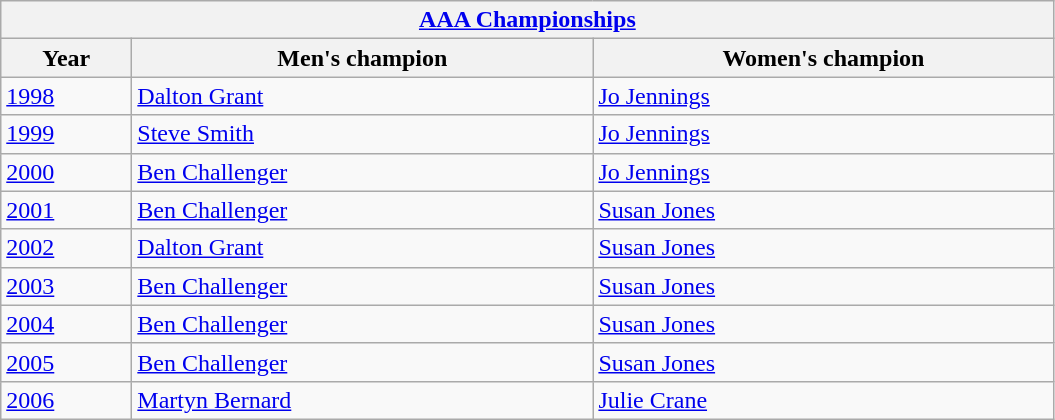<table class="wikitable">
<tr>
<th colspan="3"><a href='#'>AAA Championships</a><br></th>
</tr>
<tr>
<th width=80>Year</th>
<th width=300>Men's champion</th>
<th width=300>Women's champion</th>
</tr>
<tr>
<td><a href='#'>1998</a></td>
<td><a href='#'>Dalton Grant</a></td>
<td><a href='#'>Jo Jennings</a></td>
</tr>
<tr>
<td><a href='#'>1999</a></td>
<td><a href='#'>Steve Smith</a></td>
<td><a href='#'>Jo Jennings</a></td>
</tr>
<tr>
<td><a href='#'>2000</a></td>
<td><a href='#'>Ben Challenger</a></td>
<td><a href='#'>Jo Jennings</a></td>
</tr>
<tr>
<td><a href='#'>2001</a></td>
<td><a href='#'>Ben Challenger</a></td>
<td><a href='#'>Susan Jones</a></td>
</tr>
<tr>
<td><a href='#'>2002</a></td>
<td><a href='#'>Dalton Grant</a></td>
<td><a href='#'>Susan Jones</a></td>
</tr>
<tr>
<td><a href='#'>2003</a></td>
<td><a href='#'>Ben Challenger</a></td>
<td><a href='#'>Susan Jones</a></td>
</tr>
<tr>
<td><a href='#'>2004</a></td>
<td><a href='#'>Ben Challenger</a></td>
<td><a href='#'>Susan Jones</a></td>
</tr>
<tr>
<td><a href='#'>2005</a></td>
<td><a href='#'>Ben Challenger</a></td>
<td><a href='#'>Susan Jones</a></td>
</tr>
<tr>
<td><a href='#'>2006</a></td>
<td><a href='#'>Martyn Bernard</a></td>
<td><a href='#'>Julie Crane</a></td>
</tr>
</table>
